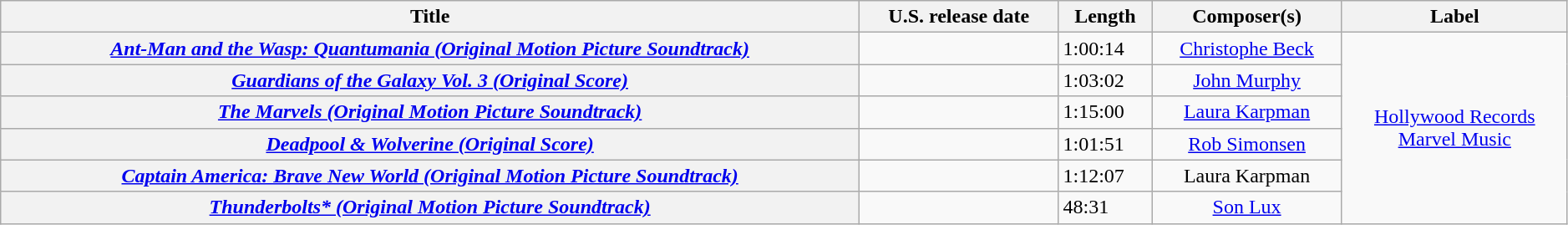<table class="wikitable plainrowheaders" style="text-align: center; width: 99%;">
<tr>
<th scope="col">Title</th>
<th scope="col">U.S. release date</th>
<th scope="col">Length</th>
<th scope="col">Composer(s)</th>
<th scope="col">Label</th>
</tr>
<tr>
<th scope="row"><em><a href='#'>Ant-Man and the Wasp: Quantumania (Original Motion Picture Soundtrack)</a></em></th>
<td style="text-align: left;"></td>
<td style="text-align: left;">1:00:14</td>
<td><a href='#'>Christophe Beck</a></td>
<td rowspan="6"><a href='#'>Hollywood Records</a><br><a href='#'>Marvel Music</a></td>
</tr>
<tr>
<th scope="row"><em><a href='#'>Guardians of the Galaxy Vol. 3 (Original Score)</a></em></th>
<td style="text-align: left;"></td>
<td style="text-align: left;">1:03:02</td>
<td><a href='#'>John Murphy</a></td>
</tr>
<tr>
<th scope="row"><em><a href='#'>The Marvels (Original Motion Picture Soundtrack)</a></em></th>
<td style="text-align: left;"></td>
<td style="text-align: left;">1:15:00</td>
<td><a href='#'>Laura Karpman</a></td>
</tr>
<tr>
<th scope="row"><em><a href='#'>Deadpool & Wolverine (Original Score)</a></em></th>
<td style="text-align: left;"></td>
<td style="text-align: left;">1:01:51</td>
<td><a href='#'>Rob Simonsen</a></td>
</tr>
<tr>
<th scope="row"><em><a href='#'>Captain America: Brave New World (Original Motion Picture Soundtrack)</a></em></th>
<td style="text-align: left;"></td>
<td style="text-align: left;">1:12:07</td>
<td>Laura Karpman</td>
</tr>
<tr>
<th scope="row"><em><a href='#'>Thunderbolts* (Original Motion Picture Soundtrack)</a></em></th>
<td style="text-align: left;"></td>
<td style="text-align: left;">48:31</td>
<td><a href='#'>Son Lux</a></td>
</tr>
</table>
